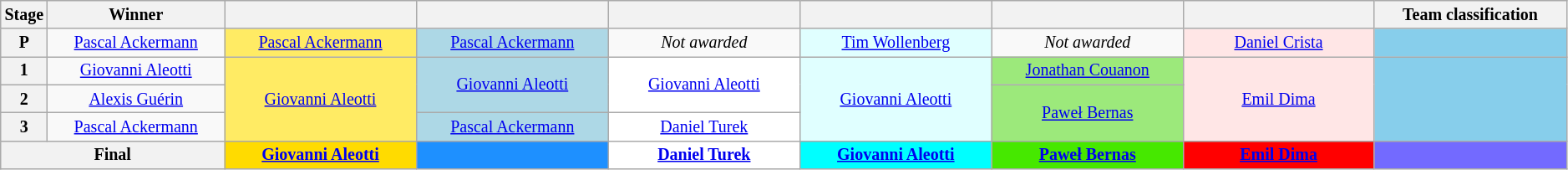<table class="wikitable" style="text-align: center; font-size:smaller;">
<tr>
<th style="width:1%;">Stage</th>
<th style="width:11.5%;">Winner</th>
<th style="width:12.5%"></th>
<th style="width:12.5%"></th>
<th style="width:12.5%"></th>
<th style="width:12.5%"></th>
<th style="width:12.5%"></th>
<th style="width:12.5%"></th>
<th style="width:12.5%">Team classification</th>
</tr>
<tr>
<th>P</th>
<td><a href='#'>Pascal Ackermann</a></td>
<td style="background:#FFEB64;"><a href='#'>Pascal Ackermann</a></td>
<td style="background:lightblue;"><a href='#'>Pascal Ackermann</a></td>
<td><em>Not awarded</em></td>
<td style="background:lightcyan;"><a href='#'>Tim Wollenberg</a></td>
<td><em>Not awarded</em></td>
<td style="background:#FFE6E6;"><a href='#'>Daniel Crista</a></td>
<td style="background:skyblue;"></td>
</tr>
<tr>
<th>1</th>
<td><a href='#'>Giovanni Aleotti</a></td>
<td style="background:#FFEB64;" rowspan="3"><a href='#'>Giovanni Aleotti</a></td>
<td style="background:lightblue;" rowspan="2"><a href='#'>Giovanni Aleotti</a></td>
<td style="background:white;" rowspan="2"><a href='#'>Giovanni Aleotti</a></td>
<td style="background:lightcyan;" rowspan="3"><a href='#'>Giovanni Aleotti</a></td>
<td style="background:#9CE97B;"><a href='#'>Jonathan Couanon</a></td>
<td style="background:#FFE6E6;" rowspan="3"><a href='#'>Emil Dima</a></td>
<td style="background:skyblue;" rowspan="3"></td>
</tr>
<tr>
<th>2</th>
<td><a href='#'>Alexis Guérin</a></td>
<td style="background:#9CE97B;" rowspan="2"><a href='#'>Paweł Bernas</a></td>
</tr>
<tr>
<th>3</th>
<td><a href='#'>Pascal Ackermann</a></td>
<td style="background:lightblue;"><a href='#'>Pascal Ackermann</a></td>
<td style="background:white;"><a href='#'>Daniel Turek</a></td>
</tr>
<tr>
<th colspan="2">Final</th>
<th style="background:#FFDB00;"><a href='#'>Giovanni Aleotti</a></th>
<th style="background:dodgerblue;"></th>
<th style="background:white;"><a href='#'>Daniel Turek</a></th>
<th style="background:cyan"><a href='#'>Giovanni Aleotti</a></th>
<th style="background:#46E800;"><a href='#'>Paweł Bernas</a></th>
<th style="background:#f00;"><a href='#'>Emil Dima</a></th>
<th style="background:#736aff;"></th>
</tr>
</table>
